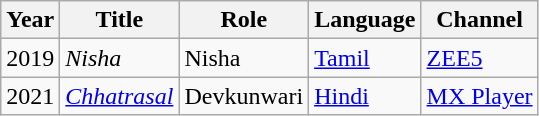<table class="wikitable">
<tr>
<th>Year</th>
<th>Title</th>
<th>Role</th>
<th>Language</th>
<th>Channel</th>
</tr>
<tr>
<td>2019</td>
<td><em>Nisha</em></td>
<td>Nisha</td>
<td><a href='#'>Tamil</a></td>
<td><a href='#'>ZEE5</a></td>
</tr>
<tr>
<td>2021</td>
<td><em><a href='#'>Chhatrasal</a></em></td>
<td>Devkunwari</td>
<td><a href='#'>Hindi</a></td>
<td><a href='#'>MX Player</a></td>
</tr>
</table>
